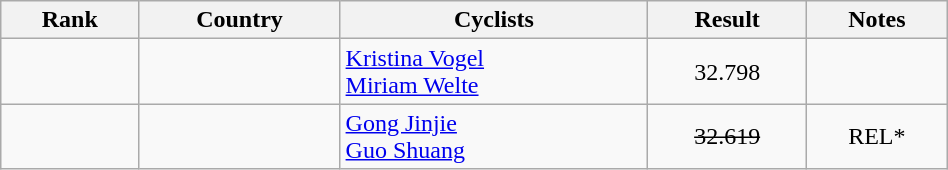<table class="wikitable sortable" width=50% style="text-align:center;">
<tr>
<th>Rank</th>
<th>Country</th>
<th class="unsortable">Cyclists</th>
<th>Result</th>
<th class="unsortable">Notes</th>
</tr>
<tr>
<td></td>
<td align="left"></td>
<td align="left"><a href='#'>Kristina Vogel</a><br><a href='#'>Miriam Welte</a></td>
<td>32.798</td>
<td></td>
</tr>
<tr>
<td></td>
<td align="left"></td>
<td align="left"><a href='#'>Gong Jinjie</a><br><a href='#'>Guo Shuang</a></td>
<td><s>32.619</s></td>
<td>REL*</td>
</tr>
</table>
